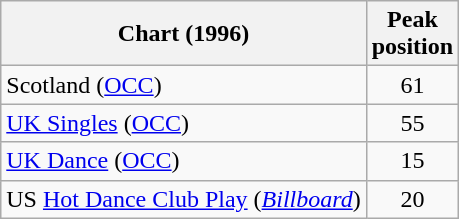<table class="wikitable sortable">
<tr>
<th>Chart (1996)</th>
<th>Peak<br>position</th>
</tr>
<tr>
<td>Scotland (<a href='#'>OCC</a>)</td>
<td align="center">61</td>
</tr>
<tr>
<td><a href='#'>UK Singles</a> (<a href='#'>OCC</a>)</td>
<td align="center">55</td>
</tr>
<tr>
<td><a href='#'>UK Dance</a> (<a href='#'>OCC</a>)</td>
<td align="center">15</td>
</tr>
<tr>
<td>US <a href='#'>Hot Dance Club Play</a> (<em><a href='#'>Billboard</a></em>)</td>
<td align="center">20</td>
</tr>
</table>
